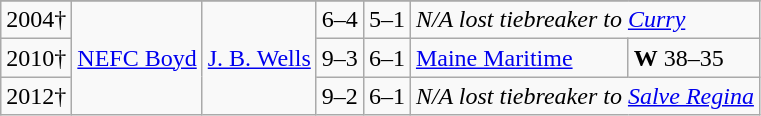<table class="wikitable">
<tr>
</tr>
<tr>
<td>2004†</td>
<td rowspan=6><a href='#'>NEFC Boyd</a></td>
<td rowspan=3><a href='#'>J. B. Wells</a></td>
<td>6–4</td>
<td>5–1</td>
<td colspan="2"><em>N/A lost tiebreaker to <a href='#'>Curry</a></em></td>
</tr>
<tr>
<td>2010†</td>
<td>9–3</td>
<td>6–1</td>
<td><a href='#'>Maine Maritime</a></td>
<td><strong>W</strong> 38–35</td>
</tr>
<tr>
<td>2012†</td>
<td>9–2</td>
<td>6–1</td>
<td colspan="2"><em>N/A lost tiebreaker to <a href='#'>Salve Regina</a></em></td>
</tr>
</table>
